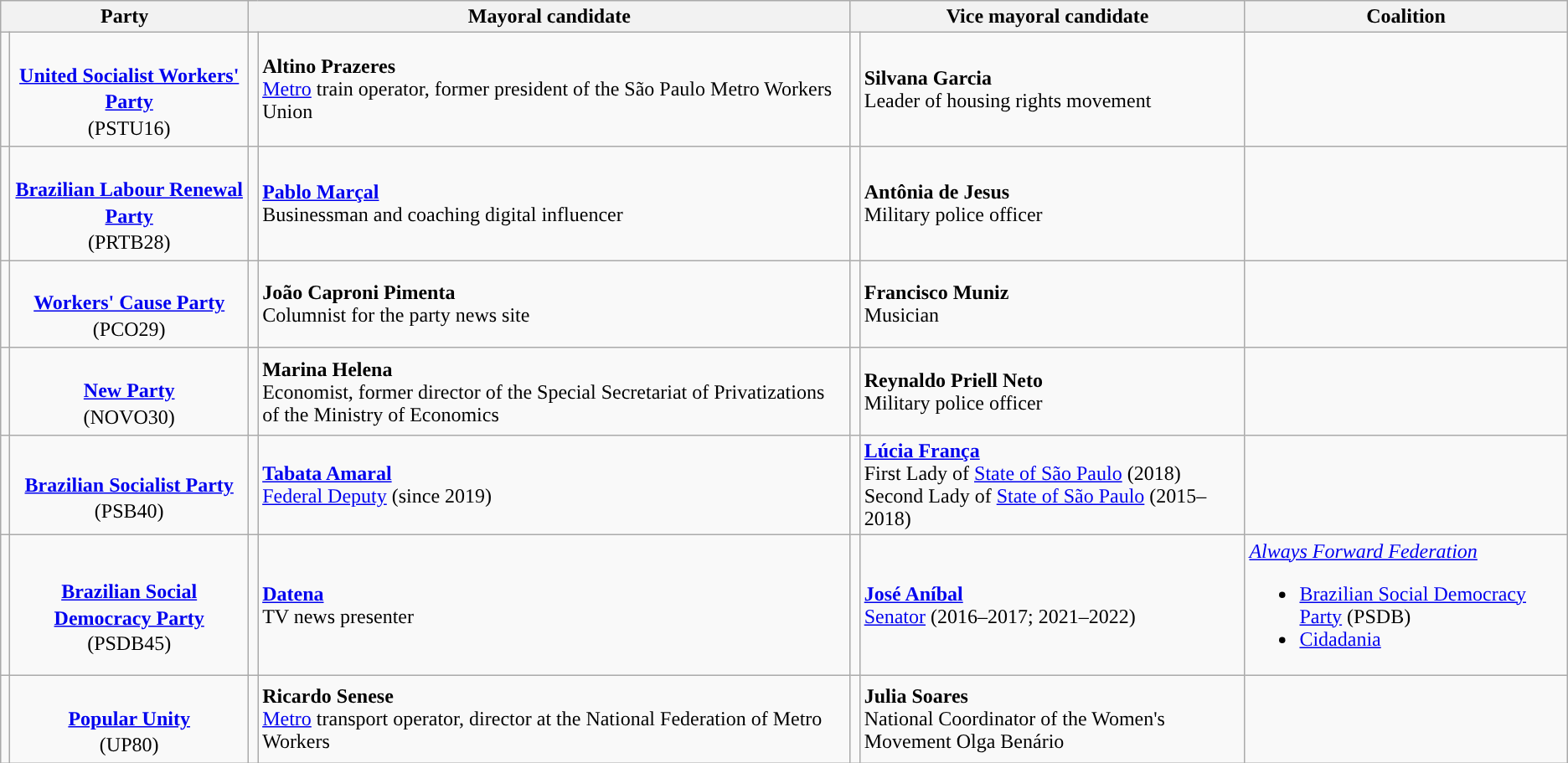<table class="vertical-align-top wikitable">
<tr>
<th scope=colgroup colspan=2>Party</th>
<th scope=colgroup colspan=2>Mayoral candidate</th>
<th scope=colgroup colspan=2>Vice mayoral candidate</th>
<th scope=col>Coalition</th>
</tr>
<tr>
<td style="background:"></td>
<td style="text-align:center; line-height:1.3"><br><strong><a href='#'>United Socialist Workers' Party</a></strong><br>(PSTU16)</td>
<td></td>
<td><strong>Altino Prazeres</strong><br><a href='#'>Metro</a> train operator, former president of the São Paulo Metro Workers Union</td>
<td></td>
<td><strong>Silvana Garcia</strong><br>Leader of housing rights movement</td>
<td></td>
</tr>
<tr>
<td style="background:"></td>
<td style="text-align:center; line-height:1.3"><br><strong><a href='#'>Brazilian Labour Renewal Party</a></strong><br>(PRTB28)</td>
<td></td>
<td><strong><a href='#'>Pablo Marçal</a></strong><br>Businessman and coaching digital influencer</td>
<td></td>
<td><strong>Antônia de Jesus</strong><br>Military police officer</td>
<td></td>
</tr>
<tr>
<td style="background:"></td>
<td style="text-align:center; line-height:1.3"><br><strong><a href='#'>Workers' Cause Party</a></strong><br>(PCO29)</td>
<td></td>
<td><strong>João Caproni Pimenta</strong><br>Columnist for the party news site</td>
<td></td>
<td><strong>Francisco Muniz</strong><br>Musician</td>
<td></td>
</tr>
<tr>
<td style="background:"></td>
<td style="text-align:center; line-height:1.3"><br><strong><a href='#'>New Party</a></strong><br>(NOVO30)</td>
<td></td>
<td><strong>Marina Helena</strong><br>Economist, former director of the Special Secretariat of Privatizations of the Ministry of Economics</td>
<td></td>
<td><strong>Reynaldo Priell Neto</strong><br>Military police officer</td>
<td></td>
</tr>
<tr>
<td style=background:></td>
<td style="text-align:center; line-height:1.3"><br><strong><a href='#'>Brazilian Socialist Party</a></strong><br>(PSB40)</td>
<td></td>
<td><strong><a href='#'>Tabata Amaral</a></strong><br><a href='#'>Federal Deputy</a> (since 2019)</td>
<td></td>
<td><strong><a href='#'>Lúcia França</a></strong><br>First Lady of <a href='#'>State of São Paulo</a> (2018)<br>Second Lady of <a href='#'>State of São Paulo</a> (2015–2018)<br></td>
<td></td>
</tr>
<tr>
<td style="background:"></td>
<td style="text-align:center; line-height:1.3"><br><strong><a href='#'>Brazilian Social Democracy Party</a></strong><br>(PSDB45)</td>
<td></td>
<td><strong><a href='#'>Datena</a></strong><br>TV news presenter</td>
<td></td>
<td><strong><a href='#'>José Aníbal</a></strong><br><a href='#'>Senator</a> (2016–2017; 2021–2022)</td>
<td><a href='#'><em>Always Forward Federation</em></a><br><ul><li><a href='#'>Brazilian Social Democracy Party</a> (PSDB)</li><li><a href='#'>Cidadania</a></li></ul></td>
</tr>
<tr>
<td style="background:"></td>
<td style="text-align:center; line-height:1.3"><br><strong><a href='#'>Popular Unity</a></strong><br>(UP80)</td>
<td></td>
<td><strong>Ricardo Senese</strong><br><a href='#'>Metro</a> transport operator, director at the National Federation of Metro Workers</td>
<td></td>
<td><strong>Julia Soares</strong><br>National Coordinator of the Women's Movement Olga Benário</td>
<td></td>
</tr>
</table>
